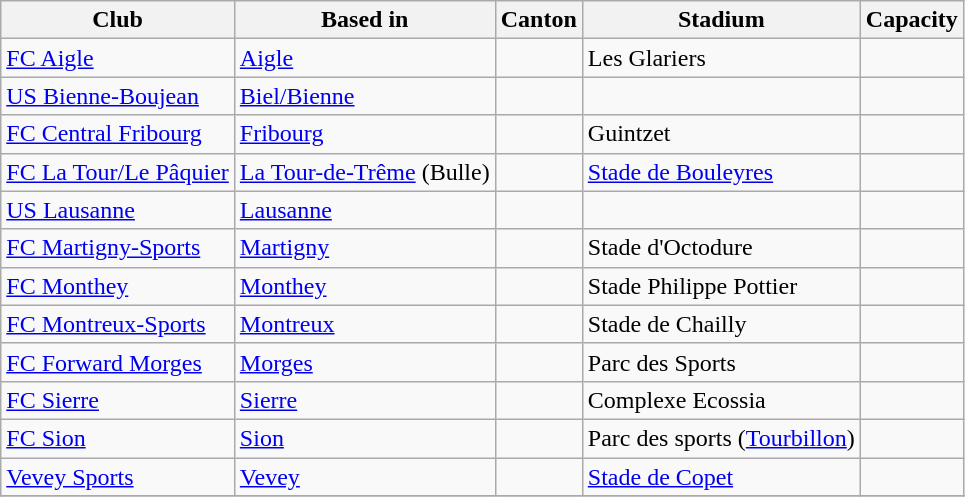<table class="wikitable">
<tr>
<th>Club</th>
<th>Based in</th>
<th>Canton</th>
<th>Stadium</th>
<th>Capacity</th>
</tr>
<tr>
<td><a href='#'>FC Aigle</a></td>
<td><a href='#'>Aigle</a></td>
<td></td>
<td>Les Glariers</td>
<td></td>
</tr>
<tr>
<td><a href='#'>US Bienne-Boujean</a></td>
<td><a href='#'>Biel/Bienne</a></td>
<td></td>
<td></td>
<td></td>
</tr>
<tr>
<td><a href='#'>FC Central Fribourg</a></td>
<td><a href='#'>Fribourg</a></td>
<td></td>
<td>Guintzet</td>
<td></td>
</tr>
<tr>
<td><a href='#'>FC La Tour/Le Pâquier</a></td>
<td><a href='#'>La Tour-de-Trême</a> (Bulle)</td>
<td></td>
<td><a href='#'>Stade de Bouleyres</a></td>
<td></td>
</tr>
<tr>
<td><a href='#'>US Lausanne</a></td>
<td><a href='#'>Lausanne</a></td>
<td></td>
<td></td>
<td></td>
</tr>
<tr>
<td><a href='#'>FC Martigny-Sports</a></td>
<td><a href='#'>Martigny</a></td>
<td></td>
<td>Stade d'Octodure</td>
<td></td>
</tr>
<tr>
<td><a href='#'>FC Monthey</a></td>
<td><a href='#'>Monthey</a></td>
<td></td>
<td>Stade Philippe Pottier</td>
<td></td>
</tr>
<tr>
<td><a href='#'>FC Montreux-Sports</a></td>
<td><a href='#'>Montreux</a></td>
<td></td>
<td>Stade de Chailly</td>
<td></td>
</tr>
<tr>
<td><a href='#'>FC Forward Morges</a></td>
<td><a href='#'>Morges</a></td>
<td></td>
<td>Parc des Sports</td>
<td></td>
</tr>
<tr>
<td><a href='#'>FC Sierre</a></td>
<td><a href='#'>Sierre</a></td>
<td></td>
<td>Complexe Ecossia</td>
<td></td>
</tr>
<tr>
<td><a href='#'>FC Sion</a></td>
<td><a href='#'>Sion</a></td>
<td></td>
<td>Parc des sports (<a href='#'>Tourbillon</a>)</td>
<td></td>
</tr>
<tr>
<td><a href='#'>Vevey Sports</a></td>
<td><a href='#'>Vevey</a></td>
<td></td>
<td><a href='#'>Stade de Copet</a></td>
<td></td>
</tr>
<tr>
</tr>
</table>
